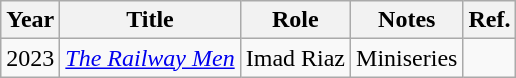<table class="wikitable sortable">
<tr>
<th>Year</th>
<th>Title</th>
<th>Role</th>
<th>Notes</th>
<th>Ref.</th>
</tr>
<tr>
<td>2023</td>
<td><em><a href='#'>The Railway Men</a></em></td>
<td>Imad Riaz</td>
<td>Miniseries</td>
<td></td>
</tr>
</table>
